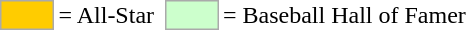<table>
<tr>
<td style="background-color:#FFCC00; border:1px solid #aaaaaa; width:2em;"></td>
<td>= All-Star</td>
<td></td>
<td style="background-color:#CCFFCC; border:1px solid #aaaaaa; width:2em;"></td>
<td>= Baseball Hall of Famer</td>
</tr>
</table>
